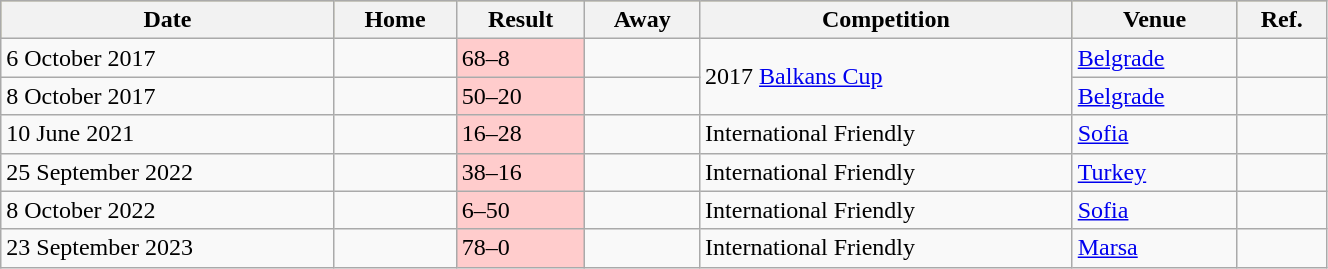<table class="wikitable defaultleft col3center" width="70%">
<tr bgcolor=#bdb76b>
<th>Date</th>
<th>Home</th>
<th>Result</th>
<th>Away</th>
<th>Competition</th>
<th>Venue</th>
<th>Ref.</th>
</tr>
<tr>
<td>6 October 2017</td>
<td></td>
<td style="background: #FFCCCC;">68–8</td>
<td></td>
<td rowspan=2>2017 <a href='#'>Balkans Cup</a></td>
<td><a href='#'>Belgrade</a></td>
<td></td>
</tr>
<tr>
<td>8 October 2017</td>
<td></td>
<td style="background: #FFCCCC;">50–20</td>
<td></td>
<td><a href='#'>Belgrade</a></td>
<td></td>
</tr>
<tr>
<td>10 June 2021</td>
<td></td>
<td style="background: #FFCCCC;">16–28</td>
<td></td>
<td>International Friendly</td>
<td><a href='#'>Sofia</a></td>
<td></td>
</tr>
<tr>
<td>25 September 2022</td>
<td></td>
<td style="background: #FFCCCC;">38–16</td>
<td></td>
<td>International Friendly</td>
<td><a href='#'>Turkey</a></td>
<td></td>
</tr>
<tr>
<td>8 October 2022</td>
<td></td>
<td style="background: #FFCCCC;">6–50</td>
<td></td>
<td>International Friendly</td>
<td><a href='#'>Sofia</a></td>
<td></td>
</tr>
<tr>
<td>23 September 2023</td>
<td></td>
<td style="background: #FFCCCC;">78–0</td>
<td></td>
<td>International Friendly</td>
<td><a href='#'>Marsa</a></td>
<td></td>
</tr>
</table>
